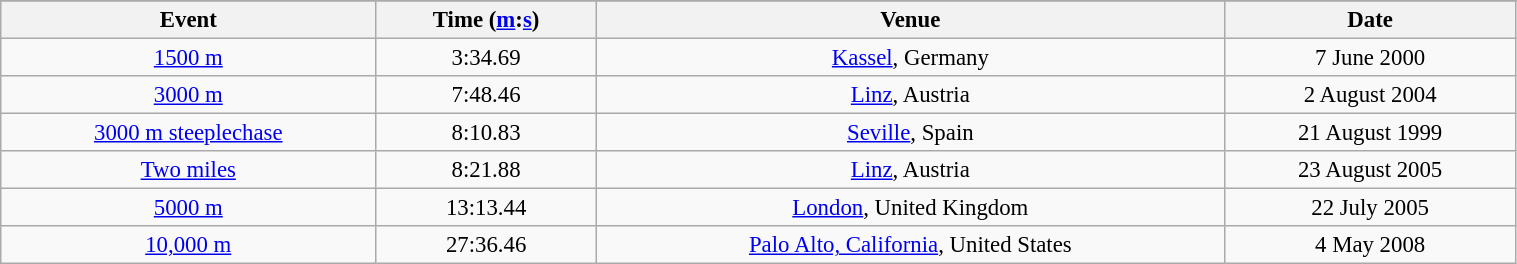<table class="wikitable" style=" text-align:center; font-size:95%;" width="80%">
<tr>
</tr>
<tr>
<th>Event</th>
<th>Time (<a href='#'>m</a>:<a href='#'>s</a>)</th>
<th>Venue</th>
<th>Date</th>
</tr>
<tr>
<td><a href='#'>1500 m</a></td>
<td>3:34.69</td>
<td><a href='#'>Kassel</a>, Germany</td>
<td>7 June 2000</td>
</tr>
<tr>
<td><a href='#'>3000 m</a></td>
<td>7:48.46</td>
<td><a href='#'>Linz</a>, Austria</td>
<td>2 August 2004</td>
</tr>
<tr>
<td><a href='#'>3000 m steeplechase</a></td>
<td>8:10.83</td>
<td><a href='#'>Seville</a>, Spain</td>
<td>21 August 1999</td>
</tr>
<tr>
<td><a href='#'>Two miles</a></td>
<td>8:21.88</td>
<td><a href='#'>Linz</a>, Austria</td>
<td>23 August 2005</td>
</tr>
<tr>
<td><a href='#'>5000 m</a></td>
<td>13:13.44</td>
<td><a href='#'>London</a>, United Kingdom</td>
<td>22 July 2005</td>
</tr>
<tr>
<td><a href='#'>10,000 m</a></td>
<td>27:36.46</td>
<td><a href='#'>Palo Alto, California</a>, United States</td>
<td>4 May 2008</td>
</tr>
</table>
